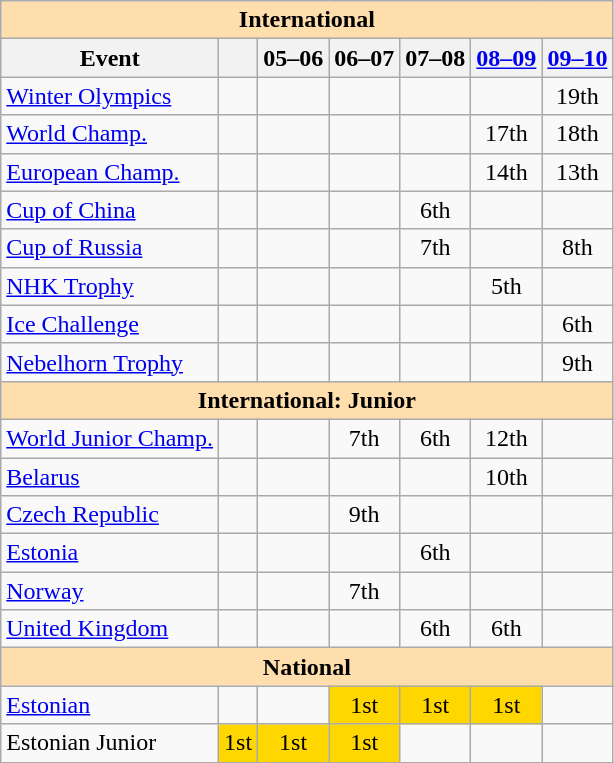<table class="wikitable" style="text-align:center">
<tr>
<th style="background-color: #ffdead; " colspan=7 align=center>International</th>
</tr>
<tr>
<th>Event</th>
<th></th>
<th>05–06</th>
<th>06–07</th>
<th>07–08</th>
<th><a href='#'>08–09</a></th>
<th><a href='#'>09–10</a></th>
</tr>
<tr>
<td align=left><a href='#'>Winter Olympics</a></td>
<td></td>
<td></td>
<td></td>
<td></td>
<td></td>
<td>19th</td>
</tr>
<tr>
<td align=left><a href='#'>World Champ.</a></td>
<td></td>
<td></td>
<td></td>
<td></td>
<td>17th</td>
<td>18th</td>
</tr>
<tr>
<td align=left><a href='#'>European Champ.</a></td>
<td></td>
<td></td>
<td></td>
<td></td>
<td>14th</td>
<td>13th</td>
</tr>
<tr>
<td align=left> <a href='#'>Cup of China</a></td>
<td></td>
<td></td>
<td></td>
<td>6th</td>
<td></td>
<td></td>
</tr>
<tr>
<td align=left> <a href='#'>Cup of Russia</a></td>
<td></td>
<td></td>
<td></td>
<td>7th</td>
<td></td>
<td>8th</td>
</tr>
<tr>
<td align=left> <a href='#'>NHK Trophy</a></td>
<td></td>
<td></td>
<td></td>
<td></td>
<td>5th</td>
<td></td>
</tr>
<tr>
<td align=left><a href='#'>Ice Challenge</a></td>
<td></td>
<td></td>
<td></td>
<td></td>
<td></td>
<td>6th</td>
</tr>
<tr>
<td align=left><a href='#'>Nebelhorn Trophy</a></td>
<td></td>
<td></td>
<td></td>
<td></td>
<td></td>
<td>9th</td>
</tr>
<tr>
<th style="background-color: #ffdead; " colspan=7 align=center>International: Junior</th>
</tr>
<tr>
<td align=left><a href='#'>World Junior Champ.</a></td>
<td></td>
<td></td>
<td>7th</td>
<td>6th</td>
<td>12th</td>
<td></td>
</tr>
<tr>
<td align=left> <a href='#'>Belarus</a></td>
<td></td>
<td></td>
<td></td>
<td></td>
<td>10th</td>
<td></td>
</tr>
<tr>
<td align=left> <a href='#'>Czech Republic</a></td>
<td></td>
<td></td>
<td>9th</td>
<td></td>
<td></td>
<td></td>
</tr>
<tr>
<td align=left> <a href='#'>Estonia</a></td>
<td></td>
<td></td>
<td></td>
<td>6th</td>
<td></td>
<td></td>
</tr>
<tr>
<td align=left> <a href='#'>Norway</a></td>
<td></td>
<td></td>
<td>7th</td>
<td></td>
<td></td>
<td></td>
</tr>
<tr>
<td align=left> <a href='#'>United Kingdom</a></td>
<td></td>
<td></td>
<td></td>
<td>6th</td>
<td>6th</td>
<td></td>
</tr>
<tr>
<th style="background-color: #ffdead; " colspan=7 align=center>National</th>
</tr>
<tr>
<td align=left><a href='#'>Estonian</a></td>
<td></td>
<td></td>
<td bgcolor=gold>1st</td>
<td bgcolor=gold>1st</td>
<td bgcolor=gold>1st</td>
<td></td>
</tr>
<tr>
<td align=left>Estonian Junior</td>
<td bgcolor=gold>1st</td>
<td bgcolor=gold>1st</td>
<td bgcolor=gold>1st</td>
<td></td>
<td></td>
<td></td>
</tr>
</table>
